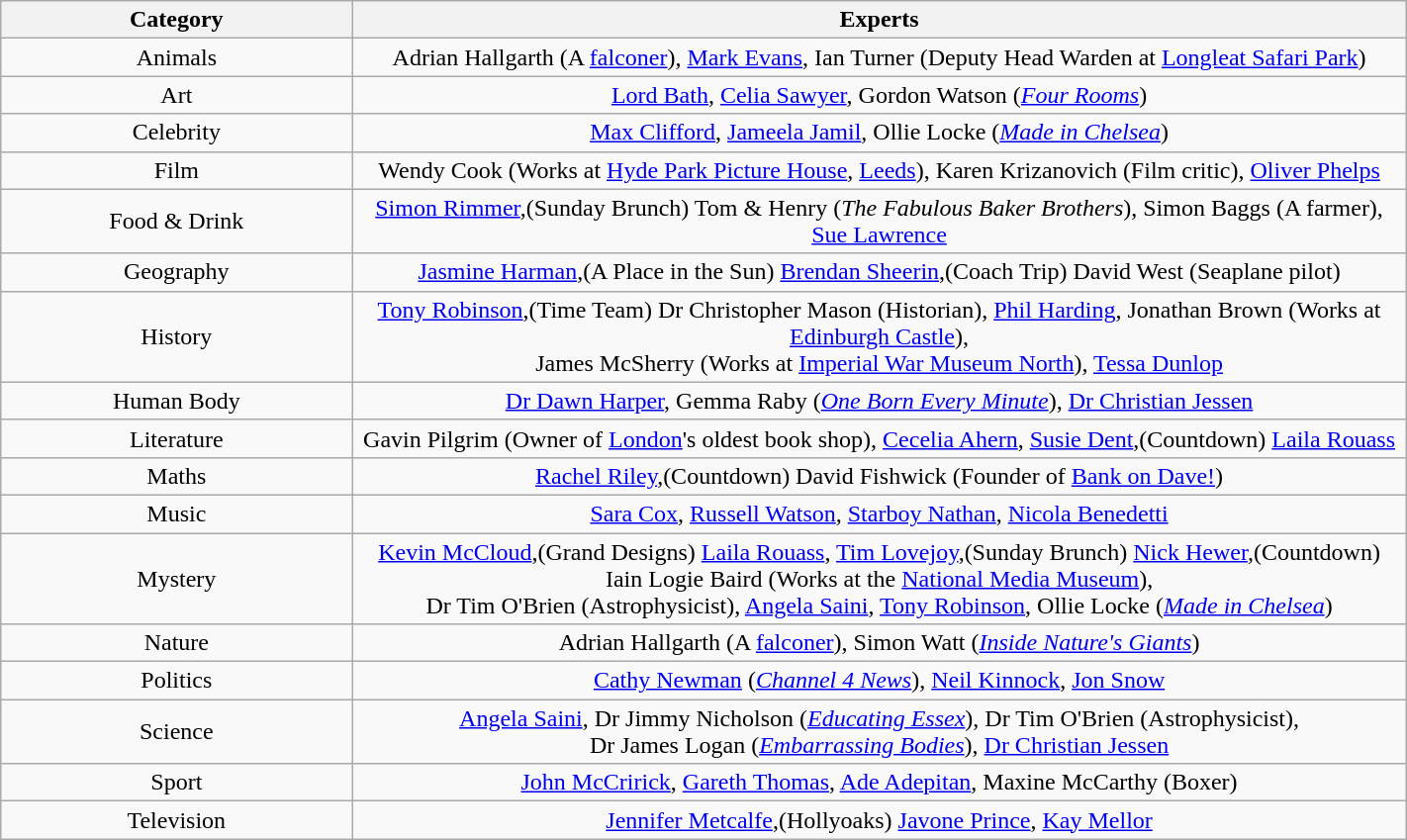<table class="wikitable" width="75%" style="left: 0 auto; text-align: center;">
<tr>
<th width="25%">Category</th>
<th width="75%">Experts</th>
</tr>
<tr>
<td>Animals</td>
<td>Adrian Hallgarth (A <a href='#'>falconer</a>), <a href='#'>Mark Evans</a>, Ian Turner (Deputy Head Warden at <a href='#'>Longleat Safari Park</a>)</td>
</tr>
<tr>
<td>Art</td>
<td><a href='#'>Lord Bath</a>, <a href='#'>Celia Sawyer</a>, Gordon Watson (<em><a href='#'>Four Rooms</a></em>)</td>
</tr>
<tr>
<td>Celebrity</td>
<td><a href='#'>Max Clifford</a>, <a href='#'>Jameela Jamil</a>, Ollie Locke (<em><a href='#'>Made in Chelsea</a></em>)</td>
</tr>
<tr>
<td>Film</td>
<td>Wendy Cook (Works at <a href='#'>Hyde Park Picture House</a>, <a href='#'>Leeds</a>), Karen Krizanovich (Film critic), <a href='#'>Oliver Phelps</a></td>
</tr>
<tr>
<td>Food & Drink</td>
<td><a href='#'>Simon Rimmer</a>,(Sunday Brunch) Tom & Henry (<em>The Fabulous Baker Brothers</em>), Simon Baggs (A farmer), <a href='#'>Sue Lawrence</a></td>
</tr>
<tr>
<td>Geography</td>
<td><a href='#'>Jasmine Harman</a>,(A Place in the Sun) <a href='#'>Brendan Sheerin</a>,(Coach Trip) David West (Seaplane pilot)</td>
</tr>
<tr>
<td>History</td>
<td><a href='#'>Tony Robinson</a>,(Time Team) Dr Christopher Mason (Historian), <a href='#'>Phil Harding</a>, Jonathan Brown (Works at <a href='#'>Edinburgh Castle</a>),<br>James McSherry (Works at <a href='#'>Imperial War Museum North</a>), <a href='#'>Tessa Dunlop</a></td>
</tr>
<tr>
<td>Human Body</td>
<td><a href='#'>Dr Dawn Harper</a>, Gemma Raby (<em><a href='#'>One Born Every Minute</a></em>), <a href='#'>Dr Christian Jessen</a></td>
</tr>
<tr>
<td>Literature</td>
<td>Gavin Pilgrim (Owner of <a href='#'>London</a>'s oldest book shop), <a href='#'>Cecelia Ahern</a>, <a href='#'>Susie Dent</a>,(Countdown) <a href='#'>Laila Rouass</a></td>
</tr>
<tr>
<td>Maths</td>
<td><a href='#'>Rachel Riley</a>,(Countdown) David Fishwick (Founder of <a href='#'>Bank on Dave!</a>)</td>
</tr>
<tr>
<td>Music</td>
<td><a href='#'>Sara Cox</a>, <a href='#'>Russell Watson</a>, <a href='#'>Starboy Nathan</a>, <a href='#'>Nicola Benedetti</a></td>
</tr>
<tr>
<td>Mystery</td>
<td><a href='#'>Kevin McCloud</a>,(Grand Designs) <a href='#'>Laila Rouass</a>, <a href='#'>Tim Lovejoy</a>,(Sunday Brunch) <a href='#'>Nick Hewer</a>,(Countdown) Iain Logie Baird (Works at the <a href='#'>National Media Museum</a>),<br>Dr Tim O'Brien (Astrophysicist), <a href='#'>Angela Saini</a>, <a href='#'>Tony Robinson</a>, Ollie Locke (<em><a href='#'>Made in Chelsea</a></em>)</td>
</tr>
<tr>
<td>Nature</td>
<td>Adrian Hallgarth (A <a href='#'>falconer</a>), Simon Watt (<em><a href='#'>Inside Nature's Giants</a></em>)</td>
</tr>
<tr>
<td>Politics</td>
<td><a href='#'>Cathy Newman</a> (<em><a href='#'>Channel 4 News</a></em>), <a href='#'>Neil Kinnock</a>, <a href='#'>Jon Snow</a></td>
</tr>
<tr>
<td>Science</td>
<td><a href='#'>Angela Saini</a>, Dr Jimmy Nicholson (<em><a href='#'>Educating Essex</a></em>), Dr Tim O'Brien (Astrophysicist),<br>Dr James Logan (<em><a href='#'>Embarrassing Bodies</a></em>), <a href='#'>Dr Christian Jessen</a></td>
</tr>
<tr>
<td>Sport</td>
<td><a href='#'>John McCririck</a>, <a href='#'>Gareth Thomas</a>, <a href='#'>Ade Adepitan</a>, Maxine McCarthy (Boxer)</td>
</tr>
<tr>
<td>Television</td>
<td><a href='#'>Jennifer Metcalfe</a>,(Hollyoaks) <a href='#'>Javone Prince</a>, <a href='#'>Kay Mellor</a></td>
</tr>
</table>
